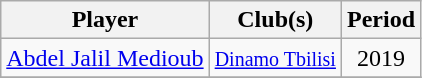<table class="wikitable collapsible collapsed" style="text-align:center">
<tr>
<th scope="col">Player</th>
<th scope="col" class="unsortable">Club(s)</th>
<th scope="col">Period</th>
</tr>
<tr>
<td align="left"><a href='#'>Abdel Jalil Medioub</a></td>
<td><small><a href='#'>Dinamo Tbilisi</a></small></td>
<td>2019</td>
</tr>
<tr>
</tr>
</table>
